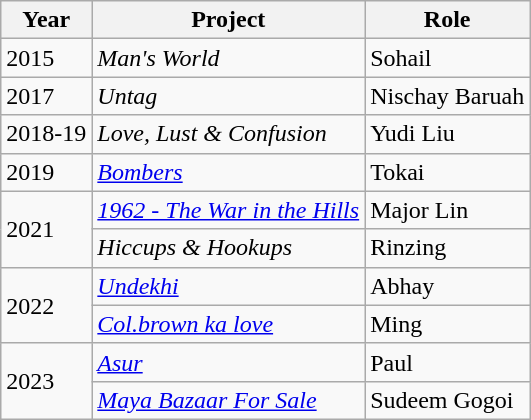<table class="wikitable">
<tr>
<th>Year</th>
<th>Project</th>
<th>Role</th>
</tr>
<tr>
<td>2015</td>
<td><em>Man's World</em></td>
<td>Sohail</td>
</tr>
<tr>
<td>2017</td>
<td><em>Untag</em></td>
<td>Nischay Baruah</td>
</tr>
<tr>
<td>2018-19</td>
<td><em>Love, Lust & Confusion</em></td>
<td>Yudi Liu</td>
</tr>
<tr>
<td>2019</td>
<td><em><a href='#'>Bombers</a></em></td>
<td>Tokai</td>
</tr>
<tr>
<td rowspan="2">2021</td>
<td><em><a href='#'>1962 - The War in the Hills</a></em></td>
<td>Major Lin</td>
</tr>
<tr>
<td><em>Hiccups & Hookups</em></td>
<td>Rinzing</td>
</tr>
<tr>
<td rowspan="2">2022</td>
<td><em><a href='#'>Undekhi</a></em></td>
<td>Abhay</td>
</tr>
<tr>
<td><em><a href='#'>Col.brown ka love</a></em></td>
<td>Ming</td>
</tr>
<tr>
<td rowspan="2">2023</td>
<td><em><a href='#'>Asur</a></em></td>
<td>Paul</td>
</tr>
<tr>
<td><em><a href='#'>Maya Bazaar For Sale</a></em></td>
<td>Sudeem Gogoi</td>
</tr>
</table>
